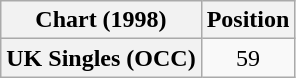<table class="wikitable plainrowheaders" style="text-align:center">
<tr>
<th>Chart (1998)</th>
<th>Position</th>
</tr>
<tr>
<th scope="row">UK Singles (OCC)</th>
<td>59</td>
</tr>
</table>
